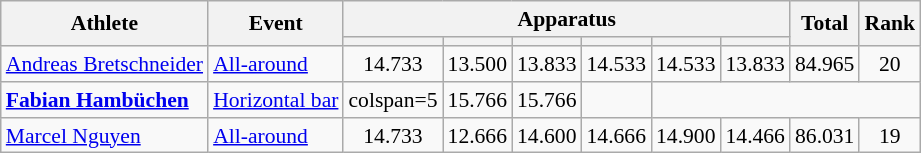<table class="wikitable" style="font-size:90%">
<tr>
<th rowspan=2>Athlete</th>
<th rowspan=2>Event</th>
<th colspan =6>Apparatus</th>
<th rowspan=2>Total</th>
<th rowspan=2>Rank</th>
</tr>
<tr style="font-size:95%">
<th></th>
<th></th>
<th></th>
<th></th>
<th></th>
<th></th>
</tr>
<tr align=center>
<td align=left><a href='#'>Andreas Bretschneider</a></td>
<td align=left><a href='#'>All-around</a></td>
<td>14.733</td>
<td>13.500</td>
<td>13.833</td>
<td>14.533</td>
<td>14.533</td>
<td>13.833</td>
<td>84.965</td>
<td>20</td>
</tr>
<tr align=center>
<td align=left><strong><a href='#'>Fabian Hambüchen</a></strong></td>
<td align=left><a href='#'>Horizontal bar</a></td>
<td>colspan=5 </td>
<td>15.766</td>
<td>15.766</td>
<td></td>
</tr>
<tr align=center>
<td align=left><a href='#'>Marcel Nguyen</a></td>
<td align=left><a href='#'>All-around</a></td>
<td>14.733</td>
<td>12.666</td>
<td>14.600</td>
<td>14.666</td>
<td>14.900</td>
<td>14.466</td>
<td>86.031</td>
<td>19</td>
</tr>
</table>
